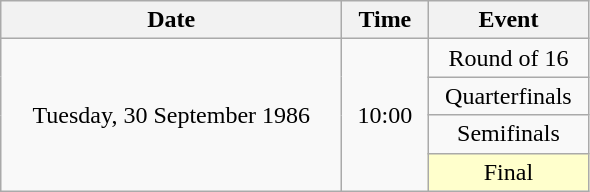<table class = "wikitable" style="text-align:center;">
<tr>
<th width=220>Date</th>
<th width=50>Time</th>
<th width=100>Event</th>
</tr>
<tr>
<td rowspan=4>Tuesday, 30 September 1986</td>
<td rowspan=4>10:00</td>
<td>Round of 16</td>
</tr>
<tr>
<td>Quarterfinals</td>
</tr>
<tr>
<td>Semifinals</td>
</tr>
<tr>
<td bgcolor=ffffcc>Final</td>
</tr>
</table>
